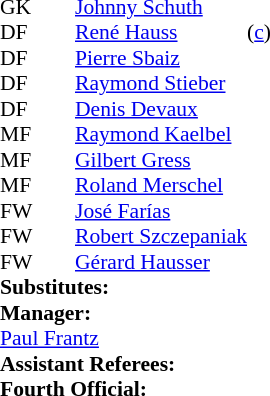<table style=font-size:90% cellspacing=0 cellpadding=0>
<tr>
<td colspan=4></td>
</tr>
<tr>
<th width=25></th>
<th width=25></th>
</tr>
<tr>
<td>GK</td>
<td><strong> </strong></td>
<td> <a href='#'>Johnny Schuth</a></td>
</tr>
<tr>
<td>DF</td>
<td><strong> </strong></td>
<td> <a href='#'>René Hauss</a></td>
<td>(<a href='#'>c</a>)</td>
</tr>
<tr>
<td>DF</td>
<td><strong> </strong></td>
<td> <a href='#'>Pierre Sbaiz</a></td>
</tr>
<tr>
<td>DF</td>
<td><strong> </strong></td>
<td> <a href='#'>Raymond Stieber</a></td>
</tr>
<tr>
<td>DF</td>
<td><strong> </strong></td>
<td> <a href='#'>Denis Devaux</a></td>
</tr>
<tr>
<td>MF</td>
<td><strong> </strong></td>
<td> <a href='#'>Raymond Kaelbel</a></td>
</tr>
<tr>
<td>MF</td>
<td><strong> </strong></td>
<td> <a href='#'>Gilbert Gress</a></td>
</tr>
<tr>
<td>MF</td>
<td><strong> </strong></td>
<td> <a href='#'>Roland Merschel</a></td>
</tr>
<tr>
<td>FW</td>
<td><strong> </strong></td>
<td> <a href='#'>José Farías</a></td>
</tr>
<tr>
<td>FW</td>
<td><strong> </strong></td>
<td> <a href='#'>Robert Szczepaniak</a></td>
</tr>
<tr>
<td>FW</td>
<td><strong> </strong></td>
<td> <a href='#'>Gérard Hausser</a></td>
</tr>
<tr>
<td colspan=3><strong>Substitutes:</strong></td>
</tr>
<tr>
<td colspan=3><strong>Manager:</strong></td>
</tr>
<tr>
<td colspan=4> <a href='#'>Paul Frantz</a><br><strong>Assistant Referees:</strong><br>
<strong>Fourth Official:</strong><br></td>
</tr>
</table>
